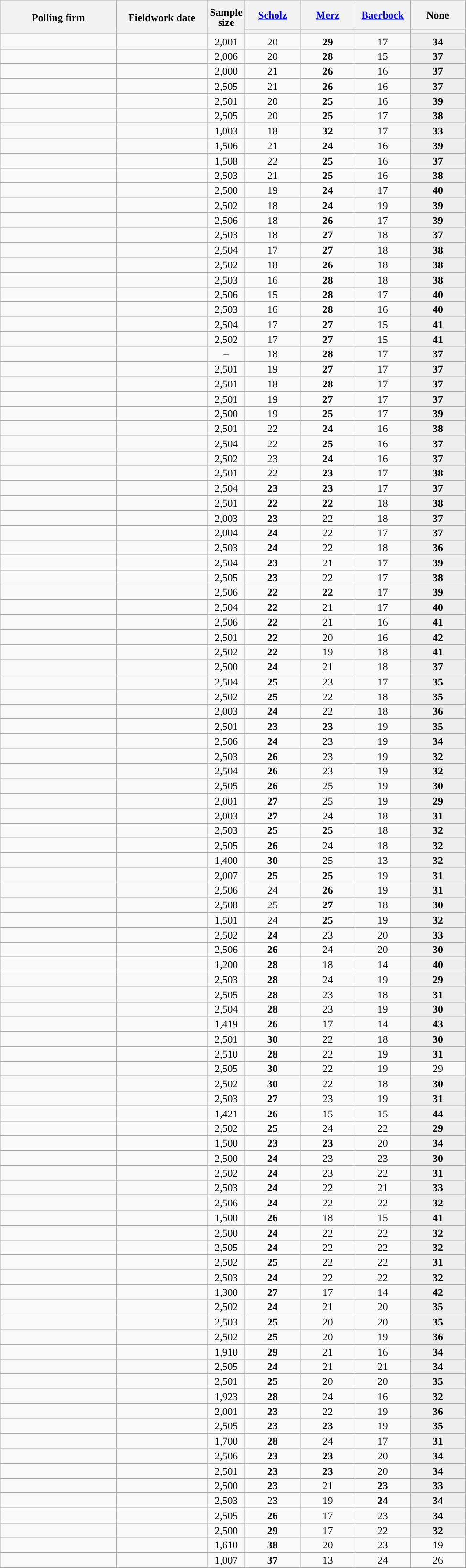<table class="wikitable sortable mw-datatable" style="text-align:center;font-size:90%;line-height:14px;">
<tr style="height:40px;">
<th style="width:155px;" rowspan="2">Polling firm</th>
<th style="width:120px;" rowspan="2">Fieldwork date</th>
<th style="width: 35px;" rowspan="2">Sample<br>size</th>
<th class="unsortable" style="width:70px;"><a href='#'>Scholz</a><br></th>
<th class="unsortable" style="width:70px;"><a href='#'>Merz</a><br></th>
<th class="unsortable" style="width:70px;"><a href='#'>Baerbock</a><br></th>
<th class="unsortable" style="width:70px;">None</th>
</tr>
<tr>
<th style="background:"></th>
<th style="background:"></th>
<th style="background:"></th>
<th style="background:"></th>
</tr>
<tr>
<td></td>
<td></td>
<td>2,001</td>
<td>20</td>
<td><strong>29</strong></td>
<td>17</td>
<td style="background:#EEEEEE;"><strong>34</strong></td>
</tr>
<tr>
<td></td>
<td></td>
<td>2,006</td>
<td>20</td>
<td><strong>28</strong></td>
<td>15</td>
<td style="background:#EEEEEE;"><strong>37</strong></td>
</tr>
<tr>
<td></td>
<td></td>
<td>2,000</td>
<td>21</td>
<td><strong>26</strong></td>
<td>16</td>
<td style="background:#EEEEEE;"><strong>37</strong></td>
</tr>
<tr>
<td></td>
<td></td>
<td>2,505</td>
<td>21</td>
<td><strong>26</strong></td>
<td>16</td>
<td style="background:#EEEEEE;"><strong>37</strong></td>
</tr>
<tr>
<td></td>
<td></td>
<td>2,501</td>
<td>20</td>
<td><strong>25</strong></td>
<td>16</td>
<td style="background:#EEEEEE;"><strong>39</strong></td>
</tr>
<tr>
<td></td>
<td></td>
<td>2,505</td>
<td>20</td>
<td><strong>25</strong></td>
<td>17</td>
<td style="background:#EEEEEE;"><strong>38</strong></td>
</tr>
<tr>
<td></td>
<td></td>
<td>1,003</td>
<td>18</td>
<td><strong>32</strong></td>
<td>17</td>
<td style="background:#EEEEEE;"><strong>33</strong></td>
</tr>
<tr>
<td></td>
<td></td>
<td>1,506</td>
<td>21</td>
<td><strong>24</strong></td>
<td>16</td>
<td style="background:#EEEEEE;"><strong>39</strong></td>
</tr>
<tr>
<td></td>
<td></td>
<td>1,508</td>
<td>22</td>
<td><strong>25</strong></td>
<td>16</td>
<td style="background:#EEEEEE;"><strong>37</strong></td>
</tr>
<tr>
<td></td>
<td></td>
<td>2,503</td>
<td>21</td>
<td><strong>25</strong></td>
<td>16</td>
<td style="background:#EEEEEE;"><strong>38</strong></td>
</tr>
<tr>
<td></td>
<td></td>
<td>2,500</td>
<td>19</td>
<td><strong>24</strong></td>
<td>17</td>
<td style="background:#EEEEEE;"><strong>40</strong></td>
</tr>
<tr>
<td></td>
<td></td>
<td>2,502</td>
<td>18</td>
<td><strong>24</strong></td>
<td>19</td>
<td style="background:#EEEEEE;"><strong>39</strong></td>
</tr>
<tr>
<td></td>
<td></td>
<td>2,506</td>
<td>18</td>
<td><strong>26</strong></td>
<td>17</td>
<td style="background:#EEEEEE;"><strong>39</strong></td>
</tr>
<tr>
<td></td>
<td></td>
<td>2,503</td>
<td>18</td>
<td><strong>27</strong></td>
<td>18</td>
<td style="background:#EEEEEE;"><strong>37</strong></td>
</tr>
<tr>
<td></td>
<td></td>
<td>2,504</td>
<td>17</td>
<td><strong>27</strong></td>
<td>18</td>
<td style="background:#EEEEEE;"><strong>38</strong></td>
</tr>
<tr>
<td></td>
<td></td>
<td>2,502</td>
<td>18</td>
<td><strong>26</strong></td>
<td>18</td>
<td style="background:#EEEEEE;"><strong>38</strong></td>
</tr>
<tr>
<td></td>
<td></td>
<td>2,503</td>
<td>16</td>
<td><strong>28</strong></td>
<td>18</td>
<td style="background:#EEEEEE;"><strong>38</strong></td>
</tr>
<tr>
<td></td>
<td></td>
<td>2,506</td>
<td>15</td>
<td><strong>28</strong></td>
<td>17</td>
<td style="background:#EEEEEE;"><strong>40</strong></td>
</tr>
<tr>
<td></td>
<td></td>
<td>2,503</td>
<td>16</td>
<td><strong>28</strong></td>
<td>16</td>
<td style="background:#EEEEEE;"><strong>40</strong></td>
</tr>
<tr>
<td></td>
<td></td>
<td>2,504</td>
<td>17</td>
<td><strong>27</strong></td>
<td>15</td>
<td style="background:#EEEEEE;"><strong>41</strong></td>
</tr>
<tr>
<td></td>
<td></td>
<td>2,502</td>
<td>17</td>
<td><strong>27</strong></td>
<td>15</td>
<td style="background:#EEEEEE;"><strong>41</strong></td>
</tr>
<tr>
<td></td>
<td></td>
<td>–</td>
<td>18</td>
<td><strong>28</strong></td>
<td>17</td>
<td style="background:#EEEEEE;"><strong>37</strong></td>
</tr>
<tr>
<td></td>
<td></td>
<td>2,501</td>
<td>19</td>
<td><strong>27</strong></td>
<td>17</td>
<td style="background:#EEEEEE;"><strong>37</strong></td>
</tr>
<tr>
<td></td>
<td></td>
<td>2,501</td>
<td>18</td>
<td><strong>28</strong></td>
<td>17</td>
<td style="background:#EEEEEE;"><strong>37</strong></td>
</tr>
<tr>
<td></td>
<td></td>
<td>2,501</td>
<td>19</td>
<td><strong>27</strong></td>
<td>17</td>
<td style="background:#EEEEEE;"><strong>37</strong></td>
</tr>
<tr>
<td></td>
<td></td>
<td>2,500</td>
<td>19</td>
<td><strong>25</strong></td>
<td>17</td>
<td style="background:#EEEEEE;"><strong>39</strong></td>
</tr>
<tr>
<td></td>
<td></td>
<td>2,501</td>
<td>22</td>
<td><strong>24</strong></td>
<td>16</td>
<td style="background:#EEEEEE;"><strong>38</strong></td>
</tr>
<tr>
<td></td>
<td></td>
<td>2,504</td>
<td>22</td>
<td><strong>25</strong></td>
<td>16</td>
<td style="background:#EEEEEE;"><strong>37</strong></td>
</tr>
<tr>
<td></td>
<td></td>
<td>2,502</td>
<td>23</td>
<td><strong>24</strong></td>
<td>16</td>
<td style="background:#EEEEEE;"><strong>37</strong></td>
</tr>
<tr>
<td></td>
<td></td>
<td>2,501</td>
<td>22</td>
<td><strong>23</strong></td>
<td>17</td>
<td style="background:#EEEEEE;"><strong>38</strong></td>
</tr>
<tr>
<td></td>
<td></td>
<td>2,504</td>
<td><strong>23</strong></td>
<td><strong>23</strong></td>
<td>17</td>
<td style="background:#EEEEEE;"><strong>37</strong></td>
</tr>
<tr>
<td></td>
<td></td>
<td>2,501</td>
<td><strong>22</strong></td>
<td><strong>22</strong></td>
<td>18</td>
<td style="background:#EEEEEE;"><strong>38</strong></td>
</tr>
<tr>
<td></td>
<td></td>
<td>2,003</td>
<td><strong>23</strong></td>
<td>22</td>
<td>18</td>
<td style="background:#EEEEEE;"><strong>37</strong></td>
</tr>
<tr>
<td></td>
<td></td>
<td>2,004</td>
<td><strong>24</strong></td>
<td>22</td>
<td>17</td>
<td style="background:#EEEEEE;"><strong>37</strong></td>
</tr>
<tr>
<td></td>
<td></td>
<td>2,503</td>
<td><strong>24</strong></td>
<td>22</td>
<td>18</td>
<td style="background:#EEEEEE;"><strong>36</strong></td>
</tr>
<tr>
<td></td>
<td></td>
<td>2,504</td>
<td><strong>23</strong></td>
<td>21</td>
<td>17</td>
<td style="background:#EEEEEE;"><strong>39</strong></td>
</tr>
<tr>
<td></td>
<td></td>
<td>2,505</td>
<td><strong>23</strong></td>
<td>22</td>
<td>17</td>
<td style="background:#EEEEEE;"><strong>38</strong></td>
</tr>
<tr>
<td></td>
<td></td>
<td>2,506</td>
<td><strong>22</strong></td>
<td><strong>22</strong></td>
<td>17</td>
<td style="background:#EEEEEE;"><strong>39</strong></td>
</tr>
<tr>
<td></td>
<td></td>
<td>2,504</td>
<td><strong>22</strong></td>
<td>21</td>
<td>17</td>
<td style="background:#EEEEEE;"><strong>40</strong></td>
</tr>
<tr>
<td></td>
<td></td>
<td>2,506</td>
<td><strong>22</strong></td>
<td>21</td>
<td>16</td>
<td style="background:#EEEEEE;"><strong>41</strong></td>
</tr>
<tr>
<td></td>
<td></td>
<td>2,501</td>
<td><strong>22</strong></td>
<td>20</td>
<td>16</td>
<td style="background:#EEEEEE;"><strong>42</strong></td>
</tr>
<tr>
<td></td>
<td></td>
<td>2,502</td>
<td><strong>22</strong></td>
<td>19</td>
<td>18</td>
<td style="background:#EEEEEE;"><strong>41</strong></td>
</tr>
<tr>
<td></td>
<td></td>
<td>2,500</td>
<td><strong>24</strong></td>
<td>21</td>
<td>18</td>
<td style="background:#EEEEEE;"><strong>37</strong></td>
</tr>
<tr>
<td></td>
<td></td>
<td>2,504</td>
<td><strong>25</strong></td>
<td>23</td>
<td>17</td>
<td style="background:#EEEEEE;"><strong>35</strong></td>
</tr>
<tr>
<td></td>
<td></td>
<td>2,502</td>
<td><strong>25</strong></td>
<td>22</td>
<td>18</td>
<td style="background:#EEEEEE;"><strong>35</strong></td>
</tr>
<tr>
<td></td>
<td></td>
<td>2,003</td>
<td><strong>24</strong></td>
<td>22</td>
<td>18</td>
<td style="background:#EEEEEE;"><strong>36</strong></td>
</tr>
<tr>
<td></td>
<td></td>
<td>2,501</td>
<td><strong>23</strong></td>
<td><strong>23</strong></td>
<td>19</td>
<td style="background:#EEEEEE;"><strong>35</strong></td>
</tr>
<tr>
<td></td>
<td></td>
<td>2,506</td>
<td><strong>24</strong></td>
<td>23</td>
<td>19</td>
<td style="background:#EEEEEE;"><strong>34</strong></td>
</tr>
<tr>
<td></td>
<td></td>
<td>2,503</td>
<td><strong>26</strong></td>
<td>23</td>
<td>19</td>
<td style="background:#EEEEEE;"><strong>32</strong></td>
</tr>
<tr>
<td></td>
<td></td>
<td>2,504</td>
<td><strong>26</strong></td>
<td>23</td>
<td>19</td>
<td style="background:#EEEEEE;"><strong>32</strong></td>
</tr>
<tr>
<td></td>
<td></td>
<td>2,505</td>
<td><strong>26</strong></td>
<td>25</td>
<td>19</td>
<td style="background:#EEEEEE;"><strong>30</strong></td>
</tr>
<tr>
<td></td>
<td></td>
<td>2,001</td>
<td><strong>27</strong></td>
<td>25</td>
<td>19</td>
<td style="background:#EEEEEE;"><strong>29</strong></td>
</tr>
<tr>
<td></td>
<td></td>
<td>2,003</td>
<td><strong>27</strong></td>
<td>24</td>
<td>18</td>
<td style="background:#EEEEEE;"><strong>31</strong></td>
</tr>
<tr>
<td></td>
<td></td>
<td>2,503</td>
<td><strong>25</strong></td>
<td><strong>25</strong></td>
<td>18</td>
<td style="background:#EEEEEE;"><strong>32</strong></td>
</tr>
<tr>
<td></td>
<td></td>
<td>2,505</td>
<td><strong>26</strong></td>
<td>24</td>
<td>18</td>
<td style="background:#EEEEEE;"><strong>32</strong></td>
</tr>
<tr>
<td></td>
<td></td>
<td>1,400</td>
<td><strong>30</strong></td>
<td>25</td>
<td>13</td>
<td style="background:#EEEEEE;"><strong>32</strong></td>
</tr>
<tr>
<td></td>
<td></td>
<td>2,007</td>
<td><strong>25</strong></td>
<td><strong>25</strong></td>
<td>19</td>
<td style="background:#EEEEEE;"><strong>31</strong></td>
</tr>
<tr>
<td></td>
<td></td>
<td>2,506</td>
<td>24</td>
<td><strong>26</strong></td>
<td>19</td>
<td style="background:#EEEEEE;"><strong>31</strong></td>
</tr>
<tr>
<td></td>
<td></td>
<td>2,508</td>
<td>25</td>
<td><strong>27</strong></td>
<td>18</td>
<td style="background:#EEEEEE;"><strong>30</strong></td>
</tr>
<tr>
<td></td>
<td></td>
<td>1,501</td>
<td>24</td>
<td><strong>25</strong></td>
<td>19</td>
<td style="background:#EEEEEE;"><strong>32</strong></td>
</tr>
<tr>
<td></td>
<td></td>
<td>2,502</td>
<td><strong>24</strong></td>
<td>23</td>
<td>20</td>
<td style="background:#EEEEEE;"><strong>33</strong></td>
</tr>
<tr>
<td></td>
<td></td>
<td>2,506</td>
<td><strong>26</strong></td>
<td>24</td>
<td>20</td>
<td style="background:#EEEEEE;"><strong>30</strong></td>
</tr>
<tr>
<td></td>
<td></td>
<td>1,200</td>
<td><strong>28</strong></td>
<td>18</td>
<td>14</td>
<td style="background:#EEEEEE;"><strong>40</strong></td>
</tr>
<tr>
<td></td>
<td></td>
<td>2,503</td>
<td><strong>28</strong></td>
<td>24</td>
<td>19</td>
<td style="background:#EEEEEE;"><strong>29</strong></td>
</tr>
<tr>
<td></td>
<td></td>
<td>2,505</td>
<td><strong>28</strong></td>
<td>23</td>
<td>18</td>
<td style="background:#EEEEEE;"><strong>31</strong></td>
</tr>
<tr>
<td></td>
<td></td>
<td>2,504</td>
<td><strong>28</strong></td>
<td>23</td>
<td>19</td>
<td style="background:#EEEEEE;"><strong>30</strong></td>
</tr>
<tr>
<td></td>
<td></td>
<td>1,419</td>
<td><strong>26</strong></td>
<td>17</td>
<td>14</td>
<td style="background:#EEEEEE;"><strong>43</strong></td>
</tr>
<tr>
<td></td>
<td></td>
<td>2,501</td>
<td><strong>30</strong></td>
<td>22</td>
<td>18</td>
<td style="background:#EEEEEE;"><strong>30</strong></td>
</tr>
<tr>
<td></td>
<td></td>
<td>2,510</td>
<td><strong>28</strong></td>
<td>22</td>
<td>19</td>
<td style="background:#EEEEEE;"><strong>31</strong></td>
</tr>
<tr>
<td></td>
<td></td>
<td>2,505</td>
<td><strong>30</strong></td>
<td>22</td>
<td>19</td>
<td>29</td>
</tr>
<tr>
<td></td>
<td></td>
<td>2,502</td>
<td><strong>30</strong></td>
<td>22</td>
<td>18</td>
<td style="background:#EEEEEE;"><strong>30</strong></td>
</tr>
<tr>
<td></td>
<td></td>
<td>2,503</td>
<td><strong>27</strong></td>
<td>23</td>
<td>19</td>
<td style="background:#EEEEEE;"><strong>31</strong></td>
</tr>
<tr>
<td></td>
<td></td>
<td>1,421</td>
<td><strong>26</strong></td>
<td>15</td>
<td>15</td>
<td style="background:#EEEEEE;"><strong>44</strong></td>
</tr>
<tr>
<td></td>
<td></td>
<td>2,502</td>
<td><strong>25</strong></td>
<td>24</td>
<td>22</td>
<td style="background:#EEEEEE;"><strong>29</strong></td>
</tr>
<tr>
<td></td>
<td></td>
<td>1,500</td>
<td><strong>23</strong></td>
<td><strong>23</strong></td>
<td>20</td>
<td style="background:#EEEEEE;"><strong>34</strong></td>
</tr>
<tr>
<td></td>
<td></td>
<td>2,500</td>
<td><strong>24</strong></td>
<td>23</td>
<td>23</td>
<td style="background:#EEEEEE;"><strong>30</strong></td>
</tr>
<tr>
<td></td>
<td></td>
<td>2,502</td>
<td><strong>24</strong></td>
<td>23</td>
<td>22</td>
<td style="background:#EEEEEE;"><strong>31</strong></td>
</tr>
<tr>
<td></td>
<td></td>
<td>2,503</td>
<td><strong>24</strong></td>
<td>22</td>
<td>21</td>
<td style="background:#EEEEEE;"><strong>33</strong></td>
</tr>
<tr>
<td></td>
<td></td>
<td>2,506</td>
<td><strong>24</strong></td>
<td>22</td>
<td>22</td>
<td style="background:#EEEEEE;"><strong>32</strong></td>
</tr>
<tr>
<td></td>
<td></td>
<td>1,500</td>
<td><strong>26</strong></td>
<td>18</td>
<td>15</td>
<td style="background:#EEEEEE;"><strong>41</strong></td>
</tr>
<tr>
<td></td>
<td></td>
<td>2,500</td>
<td><strong>24</strong></td>
<td>22</td>
<td>22</td>
<td style="background:#EEEEEE;"><strong>32</strong></td>
</tr>
<tr>
<td></td>
<td></td>
<td>2,505</td>
<td><strong>24</strong></td>
<td>22</td>
<td>22</td>
<td style="background:#EEEEEE;"><strong>32</strong></td>
</tr>
<tr>
<td></td>
<td></td>
<td>2,502</td>
<td><strong>25</strong></td>
<td>22</td>
<td>22</td>
<td style="background:#EEEEEE;"><strong>31</strong></td>
</tr>
<tr>
<td></td>
<td></td>
<td>2,503</td>
<td><strong>24</strong></td>
<td>22</td>
<td>22</td>
<td style="background:#EEEEEE;"><strong>32</strong></td>
</tr>
<tr>
<td></td>
<td></td>
<td>1,300</td>
<td><strong>27</strong></td>
<td>17</td>
<td>14</td>
<td style="background:#EEEEEE;"><strong>42</strong></td>
</tr>
<tr>
<td></td>
<td></td>
<td>2,502</td>
<td><strong>24</strong></td>
<td>21</td>
<td>20</td>
<td style="background:#EEEEEE;"><strong>35</strong></td>
</tr>
<tr>
<td></td>
<td></td>
<td>2,503</td>
<td><strong>25</strong></td>
<td>20</td>
<td>20</td>
<td style="background:#EEEEEE;"><strong>35</strong></td>
</tr>
<tr>
<td></td>
<td></td>
<td>2,502</td>
<td><strong>25</strong></td>
<td>20</td>
<td>19</td>
<td style="background:#EEEEEE;"><strong>36</strong></td>
</tr>
<tr>
<td></td>
<td></td>
<td>1,910</td>
<td><strong>29</strong></td>
<td>21</td>
<td>16</td>
<td style="background:#EEEEEE;"><strong>34</strong></td>
</tr>
<tr>
<td></td>
<td></td>
<td>2,505</td>
<td><strong>24</strong></td>
<td>21</td>
<td>21</td>
<td style="background:#EEEEEE;"><strong>34</strong></td>
</tr>
<tr>
<td></td>
<td></td>
<td>2,501</td>
<td><strong>25</strong></td>
<td>20</td>
<td>20</td>
<td style="background:#EEEEEE;"><strong>35</strong></td>
</tr>
<tr>
<td></td>
<td></td>
<td>1,923</td>
<td><strong>28</strong></td>
<td>24</td>
<td>16</td>
<td style="background:#EEEEEE;"><strong>32</strong></td>
</tr>
<tr>
<td></td>
<td></td>
<td>2,001</td>
<td><strong>23</strong></td>
<td>22</td>
<td>19</td>
<td style="background:#EEEEEE;"><strong>36</strong></td>
</tr>
<tr>
<td></td>
<td></td>
<td>2,505</td>
<td><strong>23</strong></td>
<td><strong>23</strong></td>
<td>19</td>
<td style="background:#EEEEEE;"><strong>35</strong></td>
</tr>
<tr>
<td></td>
<td></td>
<td>1,700</td>
<td><strong>28</strong></td>
<td>24</td>
<td>17</td>
<td style="background:#EEEEEE;"><strong>31</strong></td>
</tr>
<tr>
<td></td>
<td></td>
<td>2,506</td>
<td><strong>23</strong></td>
<td><strong>23</strong></td>
<td>20</td>
<td style="background:#EEEEEE;"><strong>34</strong></td>
</tr>
<tr>
<td></td>
<td></td>
<td>2,501</td>
<td><strong>23</strong></td>
<td><strong>23</strong></td>
<td>20</td>
<td style="background:#EEEEEE;"><strong>34</strong></td>
</tr>
<tr>
<td></td>
<td></td>
<td>2,500</td>
<td><strong>23</strong></td>
<td>21</td>
<td><strong>23</strong></td>
<td style="background:#EEEEEE;"><strong>33</strong></td>
</tr>
<tr>
<td></td>
<td></td>
<td>2,503</td>
<td>23</td>
<td>19</td>
<td><strong>24</strong></td>
<td style="background:#EEEEEE;"><strong>34</strong></td>
</tr>
<tr>
<td></td>
<td></td>
<td>2,505</td>
<td><strong>26</strong></td>
<td>17</td>
<td>23</td>
<td style="background:#EEEEEE;"><strong>34</strong></td>
</tr>
<tr>
<td></td>
<td></td>
<td>2,500</td>
<td><strong>29</strong></td>
<td>17</td>
<td>22</td>
<td style="background:#EEEEEE;"><strong>32</strong></td>
</tr>
<tr>
<td></td>
<td></td>
<td>1,610</td>
<td><strong>38</strong></td>
<td>20</td>
<td>23</td>
<td>19</td>
</tr>
<tr>
<td></td>
<td></td>
<td>1,007</td>
<td><strong>37</strong></td>
<td>13</td>
<td>24</td>
<td>26</td>
</tr>
</table>
